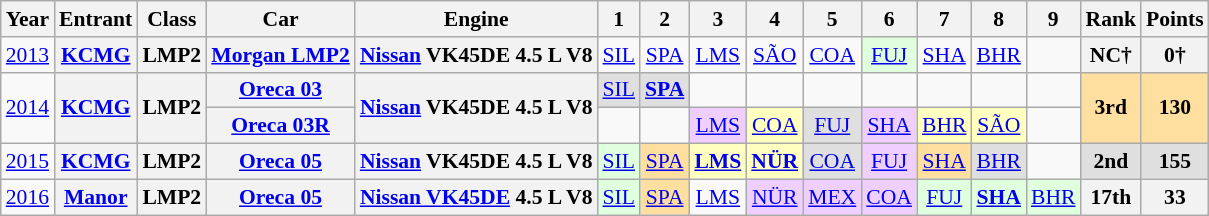<table class="wikitable" style="text-align:center; font-size:90%">
<tr>
<th>Year</th>
<th>Entrant</th>
<th>Class</th>
<th>Car</th>
<th>Engine</th>
<th>1</th>
<th>2</th>
<th>3</th>
<th>4</th>
<th>5</th>
<th>6</th>
<th>7</th>
<th>8</th>
<th>9</th>
<th>Rank</th>
<th>Points</th>
</tr>
<tr>
<td><a href='#'>2013</a></td>
<th><a href='#'>KCMG</a></th>
<th>LMP2</th>
<th><a href='#'>Morgan LMP2</a></th>
<th><a href='#'>Nissan</a> VK45DE 4.5 L V8</th>
<td><a href='#'>SIL</a></td>
<td><a href='#'>SPA</a></td>
<td><a href='#'>LMS</a></td>
<td><a href='#'>SÃO</a></td>
<td><a href='#'>COA</a></td>
<td style="background:#DFFFDF;"><a href='#'>FUJ</a><br></td>
<td><a href='#'>SHA</a></td>
<td><a href='#'>BHR</a></td>
<td></td>
<th>NC†</th>
<th>0†</th>
</tr>
<tr>
<td rowspan=2><a href='#'>2014</a></td>
<th rowspan=2><a href='#'>KCMG</a></th>
<th rowspan=2>LMP2</th>
<th><a href='#'>Oreca 03</a></th>
<th rowspan=2><a href='#'>Nissan</a> VK45DE 4.5 L V8</th>
<td style="background:#DFDFDF;"><a href='#'>SIL</a><br></td>
<td style="background:#DFDFDF;"><strong><a href='#'>SPA</a></strong><br></td>
<td></td>
<td></td>
<td></td>
<td></td>
<td></td>
<td></td>
<td></td>
<td rowspan=2 style="background:#FFDF9F;"><strong>3rd</strong></td>
<td rowspan=2 style="background:#FFDF9F;"><strong>130</strong></td>
</tr>
<tr>
<th><a href='#'>Oreca 03R</a></th>
<td></td>
<td></td>
<td style="background:#EFCFFF;"><a href='#'>LMS</a><br></td>
<td style="background:#FFFFBF;"><a href='#'>COA</a><br></td>
<td style="background:#DFDFDF;"><a href='#'>FUJ</a><br></td>
<td style="background:#EFCFFF;"><a href='#'>SHA</a><br></td>
<td style="background:#FFFFBF;"><a href='#'>BHR</a><br></td>
<td style="background:#FFFFBF;"><a href='#'>SÃO</a><br></td>
<td></td>
</tr>
<tr>
<td><a href='#'>2015</a></td>
<th><a href='#'>KCMG</a></th>
<th>LMP2</th>
<th><a href='#'>Oreca 05</a></th>
<th><a href='#'>Nissan</a> VK45DE 4.5 L V8</th>
<td style="background:#DFFFDF;"><a href='#'>SIL</a><br></td>
<td style="background:#FFDF9F;"><a href='#'>SPA</a><br></td>
<td style="background:#FFFFBF;"><strong><a href='#'>LMS</a></strong><br></td>
<td style="background:#FFFFBF;"><strong><a href='#'>NÜR</a></strong><br></td>
<td style="background:#DFDFDF;"><a href='#'>COA</a><br></td>
<td style="background:#EFCFFF;"><a href='#'>FUJ</a><br></td>
<td style="background:#FFDF9F;"><a href='#'>SHA</a><br></td>
<td style="background:#DFDFDF;"><a href='#'>BHR</a><br></td>
<td></td>
<th style="background:#DFDFDF;">2nd</th>
<th style="background:#DFDFDF;">155</th>
</tr>
<tr>
<td><a href='#'>2016</a></td>
<th><a href='#'>Manor</a></th>
<th>LMP2</th>
<th><a href='#'>Oreca 05</a></th>
<th><a href='#'>Nissan VK45DE</a> 4.5 L V8</th>
<td style="background:#DFFFDF;"><a href='#'>SIL</a><br></td>
<td style="background:#FFDF9F;"><a href='#'>SPA</a><br></td>
<td><a href='#'>LMS</a></td>
<td style="background:#EFCFFF;"><a href='#'>NÜR</a><br></td>
<td style="background:#EFCFFF;"><a href='#'>MEX</a><br></td>
<td style="background:#EFCFFF;"><a href='#'>COA</a><br></td>
<td style="background:#DFFFDF;"><a href='#'>FUJ</a><br></td>
<td style="background:#DFFFDF;"><strong><a href='#'>SHA</a></strong><br></td>
<td style="background:#DFFFDF;"><a href='#'>BHR</a><br></td>
<th>17th</th>
<th>33</th>
</tr>
</table>
